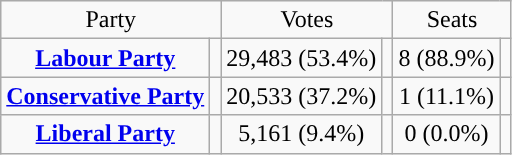<table class=wikitable style="text-align:center;">
<tr>
<td colspan=2>Party</td>
<td colspan=2>Votes</td>
<td colspan=2>Seats</td>
</tr>
<tr>
<td><strong><a href='#'>Labour Party</a></strong></td>
<td style="background:"></td>
<td>29,483 (53.4%)</td>
<td></td>
<td>8 (88.9%)</td>
<td></td>
</tr>
<tr>
<td><strong><a href='#'>Conservative Party</a></strong></td>
<td style="background:"></td>
<td>20,533 (37.2%)</td>
<td></td>
<td>1 (11.1%)</td>
<td></td>
</tr>
<tr>
<td><strong><a href='#'>Liberal Party</a></strong></td>
<td style="background:"></td>
<td>5,161 (9.4%)</td>
<td></td>
<td>0 (0.0%)</td>
<td></td>
</tr>
</table>
